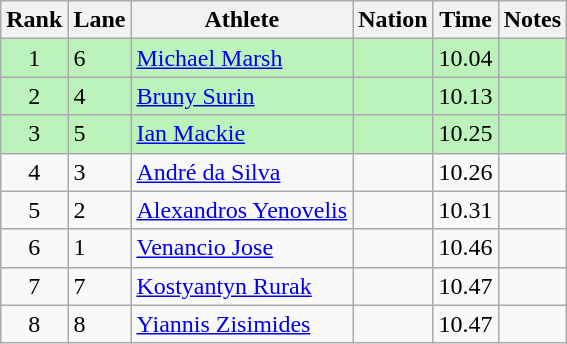<table class="wikitable sortable">
<tr>
<th>Rank</th>
<th>Lane</th>
<th>Athlete</th>
<th>Nation</th>
<th>Time</th>
<th>Notes</th>
</tr>
<tr style="background:#bbf3bb;">
<td align="center">1</td>
<td>6</td>
<td><a href='#'>Michael Marsh</a></td>
<td></td>
<td align="center">10.04</td>
<td align=center></td>
</tr>
<tr style="background:#bbf3bb;">
<td align="center">2</td>
<td>4</td>
<td><a href='#'>Bruny Surin</a></td>
<td></td>
<td align="center">10.13</td>
<td align=center></td>
</tr>
<tr style="background:#bbf3bb;">
<td align="center">3</td>
<td>5</td>
<td><a href='#'>Ian Mackie</a></td>
<td></td>
<td align="center">10.25</td>
<td align=center></td>
</tr>
<tr>
<td align="center">4</td>
<td>3</td>
<td><a href='#'>André da Silva</a></td>
<td></td>
<td align="center">10.26</td>
<td></td>
</tr>
<tr>
<td align="center">5</td>
<td>2</td>
<td><a href='#'>Alexandros Yenovelis</a></td>
<td></td>
<td align="center">10.31</td>
<td></td>
</tr>
<tr>
<td align="center">6</td>
<td>1</td>
<td><a href='#'>Venancio Jose</a></td>
<td></td>
<td align="center">10.46</td>
<td></td>
</tr>
<tr>
<td align="center">7</td>
<td>7</td>
<td><a href='#'>Kostyantyn Rurak</a></td>
<td></td>
<td align="center">10.47</td>
<td></td>
</tr>
<tr>
<td align="center">8</td>
<td>8</td>
<td><a href='#'>Yiannis Zisimides</a></td>
<td></td>
<td align="center">10.47</td>
<td></td>
</tr>
</table>
